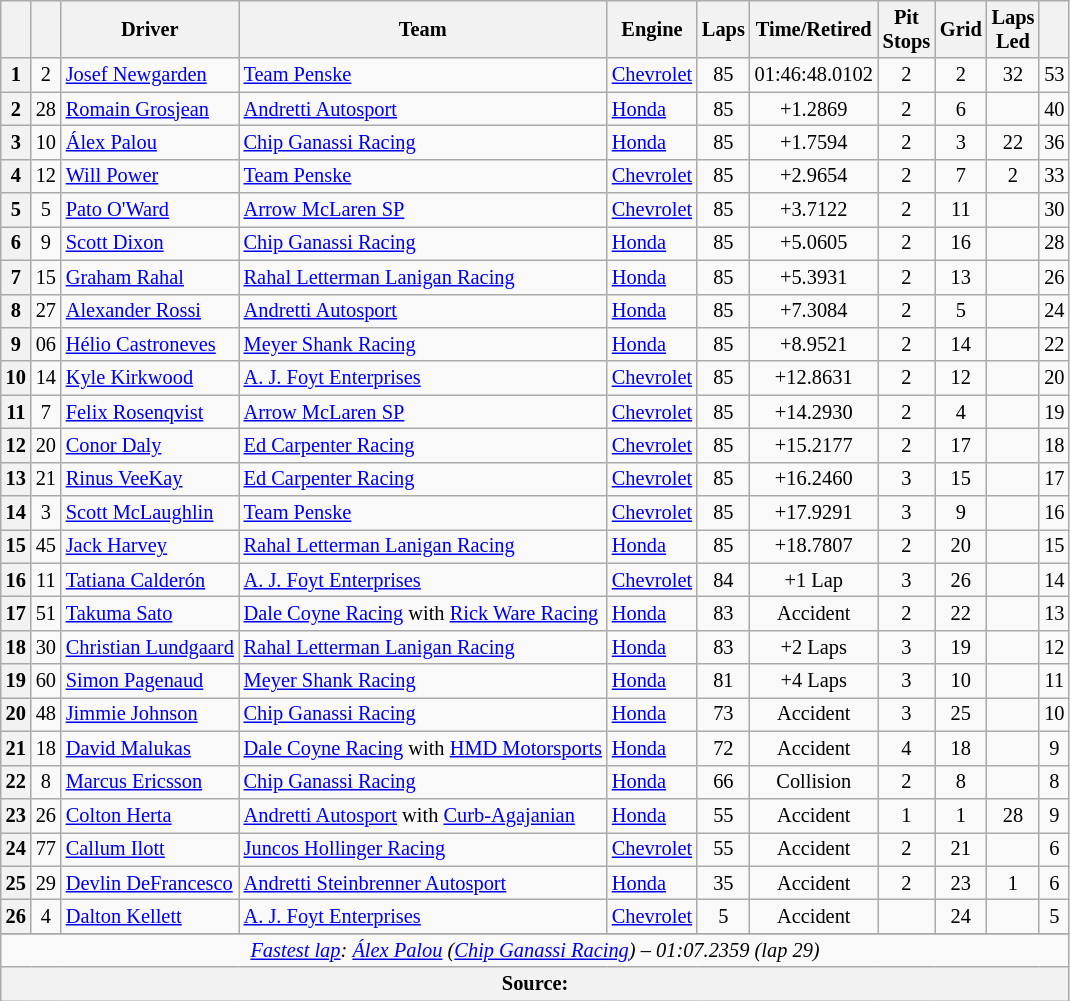<table class="wikitable sortable" style="font-size:85%;">
<tr>
<th scope="col"></th>
<th scope="col"></th>
<th scope="col">Driver</th>
<th scope="col">Team</th>
<th scope="col">Engine</th>
<th class="unsortable" scope="col">Laps</th>
<th class="unsortable" scope="col">Time/Retired</th>
<th scope="col">Pit<br>Stops</th>
<th scope="col">Grid</th>
<th scope="col">Laps<br>Led</th>
<th scope="col"></th>
</tr>
<tr>
<th>1</th>
<td align="center">2</td>
<td> <a href='#'>Josef Newgarden</a></td>
<td><a href='#'>Team Penske</a></td>
<td><a href='#'>Chevrolet</a></td>
<td align="center">85</td>
<td align="center">01:46:48.0102</td>
<td align="center">2</td>
<td align="center">2</td>
<td align="center">32</td>
<td align="center">53</td>
</tr>
<tr>
<th>2</th>
<td align="center">28</td>
<td> <a href='#'>Romain Grosjean</a></td>
<td><a href='#'>Andretti Autosport</a></td>
<td><a href='#'>Honda</a></td>
<td align="center">85</td>
<td align="center">+1.2869</td>
<td align="center">2</td>
<td align="center">6</td>
<td align="center"></td>
<td align="center">40</td>
</tr>
<tr>
<th>3</th>
<td align="center">10</td>
<td> <a href='#'>Álex Palou</a></td>
<td><a href='#'>Chip Ganassi Racing</a></td>
<td><a href='#'>Honda</a></td>
<td align="center">85</td>
<td align="center">+1.7594</td>
<td align="center">2</td>
<td align="center">3</td>
<td align="center">22</td>
<td align="center">36</td>
</tr>
<tr>
<th>4</th>
<td align="center">12</td>
<td> <a href='#'>Will Power</a> <strong></strong></td>
<td><a href='#'>Team Penske</a></td>
<td><a href='#'>Chevrolet</a></td>
<td align="center">85</td>
<td align="center">+2.9654</td>
<td align="center">2</td>
<td align="center">7</td>
<td align="center">2</td>
<td align="center">33</td>
</tr>
<tr>
<th>5</th>
<td align="center">5</td>
<td> <a href='#'>Pato O'Ward</a></td>
<td><a href='#'>Arrow McLaren SP</a></td>
<td><a href='#'>Chevrolet</a></td>
<td align="center">85</td>
<td align="center">+3.7122</td>
<td align="center">2</td>
<td align="center">11</td>
<td align="center"></td>
<td align="center">30</td>
</tr>
<tr>
<th>6</th>
<td align="center">9</td>
<td> <a href='#'>Scott Dixon</a> <strong></strong></td>
<td><a href='#'>Chip Ganassi Racing</a></td>
<td><a href='#'>Honda</a></td>
<td align="center">85</td>
<td align="center">+5.0605</td>
<td align="center">2</td>
<td align="center">16</td>
<td align="center"></td>
<td align="center">28</td>
</tr>
<tr>
<th>7</th>
<td align="center">15</td>
<td> <a href='#'>Graham Rahal</a></td>
<td><a href='#'>Rahal Letterman Lanigan Racing</a></td>
<td><a href='#'>Honda</a></td>
<td align="center">85</td>
<td align="center">+5.3931</td>
<td align="center">2</td>
<td align="center">13</td>
<td align="center"></td>
<td align="center">26</td>
</tr>
<tr>
<th>8</th>
<td align="center">27</td>
<td> <a href='#'>Alexander Rossi</a> <strong></strong></td>
<td><a href='#'>Andretti Autosport</a></td>
<td><a href='#'>Honda</a></td>
<td align="center">85</td>
<td align="center">+7.3084</td>
<td align="center">2</td>
<td align="center">5</td>
<td align="center"></td>
<td align="center">24</td>
</tr>
<tr>
<th>9</th>
<td align="center">06</td>
<td> <a href='#'>Hélio Castroneves</a> <strong></strong></td>
<td><a href='#'>Meyer Shank Racing</a></td>
<td><a href='#'>Honda</a></td>
<td align="center">85</td>
<td align="center">+8.9521</td>
<td align="center">2</td>
<td align="center">14</td>
<td align="center"></td>
<td align="center">22</td>
</tr>
<tr>
<th>10</th>
<td align="center">14</td>
<td> <a href='#'>Kyle Kirkwood</a> <strong></strong></td>
<td><a href='#'>A. J. Foyt Enterprises</a></td>
<td><a href='#'>Chevrolet</a></td>
<td align="center">85</td>
<td align="center">+12.8631</td>
<td align="center">2</td>
<td align="center">12</td>
<td align="center"></td>
<td align="center">20</td>
</tr>
<tr>
<th>11</th>
<td align="center">7</td>
<td> <a href='#'>Felix Rosenqvist</a></td>
<td><a href='#'>Arrow McLaren SP</a></td>
<td><a href='#'>Chevrolet</a></td>
<td align="center">85</td>
<td align="center">+14.2930</td>
<td align="center">2</td>
<td align="center">4</td>
<td align="center"></td>
<td align="center">19</td>
</tr>
<tr>
<th>12</th>
<td align="center">20</td>
<td> <a href='#'>Conor Daly</a></td>
<td><a href='#'>Ed Carpenter Racing</a></td>
<td><a href='#'>Chevrolet</a></td>
<td align="center">85</td>
<td align="center">+15.2177</td>
<td align="center">2</td>
<td align="center">17</td>
<td align="center"></td>
<td align="center">18</td>
</tr>
<tr>
<th>13</th>
<td align="center">21</td>
<td> <a href='#'>Rinus VeeKay</a></td>
<td><a href='#'>Ed Carpenter Racing</a></td>
<td><a href='#'>Chevrolet</a></td>
<td align="center">85</td>
<td align="center">+16.2460</td>
<td align="center">3</td>
<td align="center">15</td>
<td align="center"></td>
<td align="center">17</td>
</tr>
<tr>
<th>14</th>
<td align="center">3</td>
<td> <a href='#'>Scott McLaughlin</a></td>
<td><a href='#'>Team Penske</a></td>
<td><a href='#'>Chevrolet</a></td>
<td align="center">85</td>
<td align="center">+17.9291</td>
<td align="center">3</td>
<td align="center">9</td>
<td align="center"></td>
<td align="center">16</td>
</tr>
<tr>
<th>15</th>
<td align="center">45</td>
<td> <a href='#'>Jack Harvey</a></td>
<td><a href='#'>Rahal Letterman Lanigan Racing</a></td>
<td><a href='#'>Honda</a></td>
<td align="center">85</td>
<td align="center">+18.7807</td>
<td align="center">2</td>
<td align="center">20</td>
<td align="center"></td>
<td align="center">15</td>
</tr>
<tr>
<th>16</th>
<td align="center">11</td>
<td> <a href='#'>Tatiana Calderón</a> <strong></strong></td>
<td><a href='#'>A. J. Foyt Enterprises</a></td>
<td><a href='#'>Chevrolet</a></td>
<td align="center">84</td>
<td align="center">+1 Lap</td>
<td align="center">3</td>
<td align="center">26</td>
<td align="center"></td>
<td align="center">14</td>
</tr>
<tr>
<th>17</th>
<td align="center">51</td>
<td> <a href='#'>Takuma Sato</a> <strong></strong></td>
<td><a href='#'>Dale Coyne Racing</a> with <a href='#'>Rick Ware Racing</a></td>
<td><a href='#'>Honda</a></td>
<td align="center">83</td>
<td align="center">Accident</td>
<td align="center">2</td>
<td align="center">22</td>
<td align="center"></td>
<td align="center">13</td>
</tr>
<tr>
<th>18</th>
<td align="center">30</td>
<td> <a href='#'>Christian Lundgaard</a> <strong></strong></td>
<td><a href='#'>Rahal Letterman Lanigan Racing</a></td>
<td><a href='#'>Honda</a></td>
<td align="center">83</td>
<td align="center">+2 Laps</td>
<td align="center">3</td>
<td align="center">19</td>
<td align="center"></td>
<td align="center">12</td>
</tr>
<tr>
<th>19</th>
<td align="center">60</td>
<td> <a href='#'>Simon Pagenaud</a> <strong></strong></td>
<td><a href='#'>Meyer Shank Racing</a></td>
<td><a href='#'>Honda</a></td>
<td align="center">81</td>
<td align="center">+4 Laps</td>
<td align="center">3</td>
<td align="center">10</td>
<td align="center"></td>
<td align="center">11</td>
</tr>
<tr>
<th>20</th>
<td align="center">48</td>
<td> <a href='#'>Jimmie Johnson</a></td>
<td><a href='#'>Chip Ganassi Racing</a></td>
<td><a href='#'>Honda</a></td>
<td align="center">73</td>
<td align="center">Accident</td>
<td align="center">3</td>
<td align="center">25</td>
<td align="center"></td>
<td align="center">10</td>
</tr>
<tr>
<th>21</th>
<td align="center">18</td>
<td> <a href='#'>David Malukas</a> <strong></strong></td>
<td><a href='#'>Dale Coyne Racing</a> with <a href='#'>HMD Motorsports</a></td>
<td><a href='#'>Honda</a></td>
<td align="center">72</td>
<td align="center">Accident</td>
<td align="center">4</td>
<td align="center">18</td>
<td align="center"></td>
<td align="center">9</td>
</tr>
<tr>
<th>22</th>
<td align="center">8</td>
<td> <a href='#'>Marcus Ericsson</a></td>
<td><a href='#'>Chip Ganassi Racing</a></td>
<td><a href='#'>Honda</a></td>
<td align="center">66</td>
<td align="center">Collision</td>
<td align="center">2</td>
<td align="center">8</td>
<td align="center"></td>
<td align="center">8</td>
</tr>
<tr>
<th>23</th>
<td align="center">26</td>
<td> <a href='#'>Colton Herta</a> <strong></strong></td>
<td><a href='#'>Andretti Autosport</a> with <a href='#'>Curb-Agajanian</a></td>
<td><a href='#'>Honda</a></td>
<td align="center">55</td>
<td align="center">Accident</td>
<td align="center">1</td>
<td align="center">1</td>
<td align="center">28</td>
<td align="center">9</td>
</tr>
<tr>
<th>24</th>
<td align="center">77</td>
<td> <a href='#'>Callum Ilott</a> <strong></strong></td>
<td><a href='#'>Juncos Hollinger Racing</a></td>
<td><a href='#'>Chevrolet</a></td>
<td align="center">55</td>
<td align="center">Accident</td>
<td align="center">2</td>
<td align="center">21</td>
<td align="center"></td>
<td align="center">6</td>
</tr>
<tr>
<th>25</th>
<td align="center">29</td>
<td> <a href='#'>Devlin DeFrancesco</a> <strong></strong></td>
<td><a href='#'>Andretti Steinbrenner Autosport</a></td>
<td><a href='#'>Honda</a></td>
<td align="center">35</td>
<td align="center">Accident</td>
<td align="center">2</td>
<td align="center">23</td>
<td align="center">1</td>
<td align="center">6</td>
</tr>
<tr>
<th>26</th>
<td align="center">4</td>
<td> <a href='#'>Dalton Kellett</a></td>
<td><a href='#'>A. J. Foyt Enterprises</a></td>
<td><a href='#'>Chevrolet</a></td>
<td align="center">5</td>
<td align="center">Accident</td>
<td align="center"></td>
<td align="center">24</td>
<td align="center"></td>
<td align="center">5</td>
</tr>
<tr>
</tr>
<tr class="sortbottom">
<td colspan="11" style="text-align:center"><em><a href='#'>Fastest lap</a>:  <a href='#'>Álex Palou</a> (<a href='#'>Chip Ganassi Racing</a>) – 01:07.2359 (lap 29)</em></td>
</tr>
<tr class="sortbottom">
<th colspan="11">Source:</th>
</tr>
</table>
